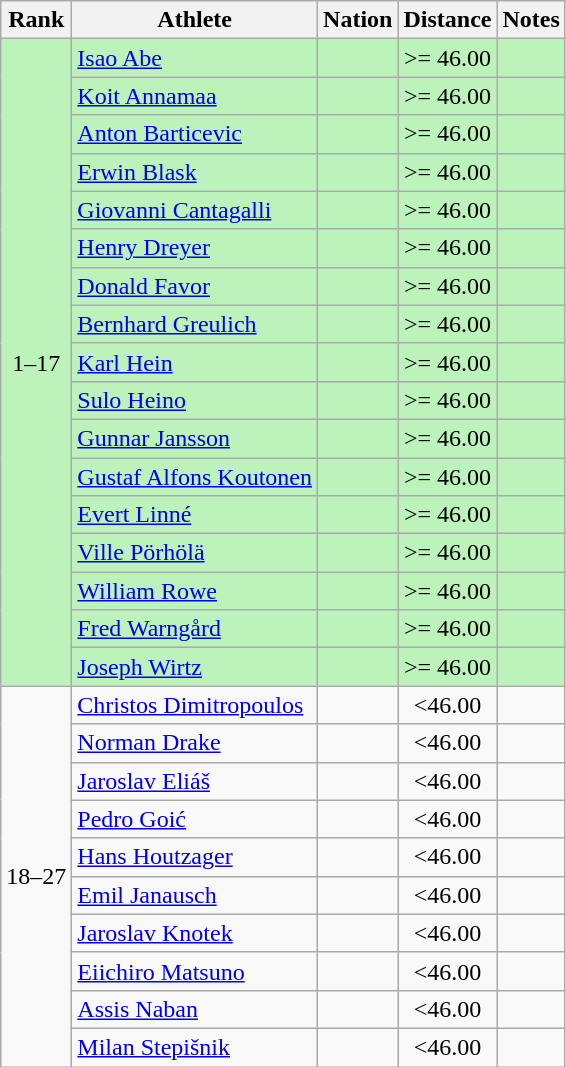<table class="wikitable sortable" style="text-align:center">
<tr>
<th>Rank</th>
<th>Athlete</th>
<th>Nation</th>
<th>Distance</th>
<th>Notes</th>
</tr>
<tr bgcolor=bbf3bb>
<td rowspan=17 data-sort-value=1>1–17</td>
<td align=left><a href='#'>Isao Abe</a></td>
<td align=left></td>
<td>>= 46.00</td>
<td></td>
</tr>
<tr bgcolor=bbf3bb>
<td align=left><a href='#'>Koit Annamaa</a></td>
<td align=left></td>
<td>>= 46.00</td>
<td></td>
</tr>
<tr bgcolor=bbf3bb>
<td align=left><a href='#'>Anton Barticevic</a></td>
<td align=left></td>
<td>>= 46.00</td>
<td></td>
</tr>
<tr bgcolor=bbf3bb>
<td align=left><a href='#'>Erwin Blask</a></td>
<td align=left></td>
<td>>= 46.00</td>
<td></td>
</tr>
<tr bgcolor=bbf3bb>
<td align=left><a href='#'>Giovanni Cantagalli</a></td>
<td align=left></td>
<td>>= 46.00</td>
<td></td>
</tr>
<tr bgcolor=bbf3bb>
<td align=left><a href='#'>Henry Dreyer</a></td>
<td align=left></td>
<td>>= 46.00</td>
<td></td>
</tr>
<tr bgcolor=bbf3bb>
<td align=left><a href='#'>Donald Favor</a></td>
<td align=left></td>
<td>>= 46.00</td>
<td></td>
</tr>
<tr bgcolor=bbf3bb>
<td align=left><a href='#'>Bernhard Greulich</a></td>
<td align=left></td>
<td>>= 46.00</td>
<td></td>
</tr>
<tr bgcolor=bbf3bb>
<td align=left><a href='#'>Karl Hein</a></td>
<td align=left></td>
<td>>= 46.00</td>
<td></td>
</tr>
<tr bgcolor=bbf3bb>
<td align=left><a href='#'>Sulo Heino</a></td>
<td align=left></td>
<td>>= 46.00</td>
<td></td>
</tr>
<tr bgcolor=bbf3bb>
<td align=left><a href='#'>Gunnar Jansson</a></td>
<td align=left></td>
<td>>= 46.00</td>
<td></td>
</tr>
<tr bgcolor=bbf3bb>
<td align=left><a href='#'>Gustaf Alfons Koutonen</a></td>
<td align=left></td>
<td>>= 46.00</td>
<td></td>
</tr>
<tr bgcolor=bbf3bb>
<td align=left><a href='#'>Evert Linné</a></td>
<td align=left></td>
<td>>= 46.00</td>
<td></td>
</tr>
<tr bgcolor=bbf3bb>
<td align=left><a href='#'>Ville Pörhölä</a></td>
<td align=left></td>
<td>>= 46.00</td>
<td></td>
</tr>
<tr bgcolor=bbf3bb>
<td align=left><a href='#'>William Rowe</a></td>
<td align=left></td>
<td>>= 46.00</td>
<td></td>
</tr>
<tr bgcolor=bbf3bb>
<td align=left><a href='#'>Fred Warngård</a></td>
<td align=left></td>
<td>>= 46.00</td>
<td></td>
</tr>
<tr bgcolor=bbf3bb>
<td align=left><a href='#'>Joseph Wirtz</a></td>
<td align=left></td>
<td>>= 46.00</td>
<td></td>
</tr>
<tr>
<td rowspan=10 data-sort-value=18>18–27</td>
<td align=left><a href='#'>Christos Dimitropoulos</a></td>
<td align=left></td>
<td><46.00</td>
<td></td>
</tr>
<tr>
<td align=left><a href='#'>Norman Drake</a></td>
<td align=left></td>
<td><46.00</td>
<td></td>
</tr>
<tr>
<td align=left><a href='#'>Jaroslav Eliáš</a></td>
<td align=left></td>
<td><46.00</td>
<td></td>
</tr>
<tr>
<td align=left><a href='#'>Pedro Goić</a></td>
<td align=left></td>
<td><46.00</td>
<td></td>
</tr>
<tr>
<td align=left><a href='#'>Hans Houtzager</a></td>
<td align=left></td>
<td><46.00</td>
<td></td>
</tr>
<tr>
<td align=left><a href='#'>Emil Janausch</a></td>
<td align=left></td>
<td><46.00</td>
<td></td>
</tr>
<tr>
<td align=left><a href='#'>Jaroslav Knotek</a></td>
<td align=left></td>
<td><46.00</td>
<td></td>
</tr>
<tr>
<td align=left><a href='#'>Eiichiro Matsuno</a></td>
<td align=left></td>
<td><46.00</td>
<td></td>
</tr>
<tr>
<td align=left><a href='#'>Assis Naban</a></td>
<td align=left></td>
<td><46.00</td>
<td></td>
</tr>
<tr>
<td align=left><a href='#'>Milan Stepišnik</a></td>
<td align=left></td>
<td><46.00</td>
<td></td>
</tr>
</table>
